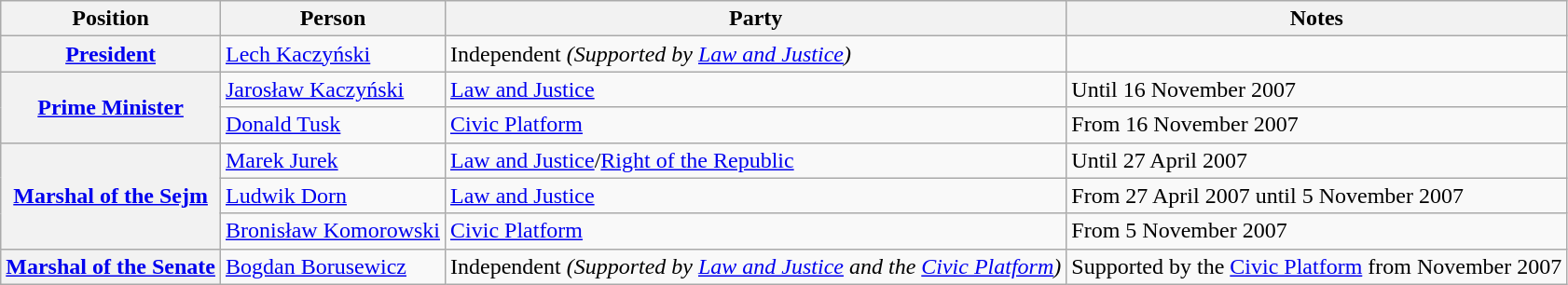<table class="wikitable">
<tr>
<th>Position</th>
<th>Person</th>
<th>Party</th>
<th>Notes</th>
</tr>
<tr>
<th><a href='#'>President</a></th>
<td><a href='#'>Lech Kaczyński</a></td>
<td>Independent <em>(Supported by <a href='#'>Law and Justice</a>)</em></td>
<td></td>
</tr>
<tr>
<th rowspan=2><a href='#'>Prime Minister</a></th>
<td><a href='#'>Jarosław Kaczyński</a></td>
<td><a href='#'>Law and Justice</a></td>
<td>Until 16 November 2007</td>
</tr>
<tr>
<td><a href='#'>Donald Tusk</a></td>
<td><a href='#'>Civic Platform</a></td>
<td>From 16 November 2007</td>
</tr>
<tr>
<th rowspan=3><a href='#'>Marshal of the Sejm</a></th>
<td><a href='#'>Marek Jurek</a></td>
<td><a href='#'>Law and Justice</a>/<a href='#'>Right of the Republic</a></td>
<td>Until 27 April 2007</td>
</tr>
<tr>
<td><a href='#'>Ludwik Dorn</a></td>
<td><a href='#'>Law and Justice</a></td>
<td>From 27 April 2007 until 5 November 2007</td>
</tr>
<tr>
<td><a href='#'>Bronisław Komorowski</a></td>
<td><a href='#'>Civic Platform</a></td>
<td>From 5 November 2007</td>
</tr>
<tr>
<th><a href='#'>Marshal of the Senate</a></th>
<td><a href='#'>Bogdan Borusewicz</a></td>
<td>Independent <em>(Supported by <a href='#'>Law and Justice</a> and the <a href='#'>Civic Platform</a>)</em></td>
<td>Supported by the <a href='#'>Civic Platform</a> from November 2007</td>
</tr>
</table>
